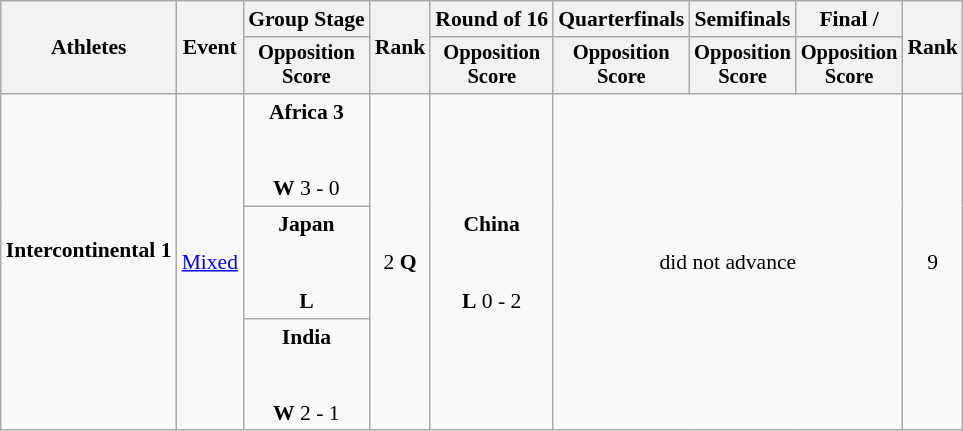<table class=wikitable style="font-size:90%">
<tr>
<th rowspan="2">Athletes</th>
<th rowspan="2">Event</th>
<th>Group Stage</th>
<th rowspan="2">Rank</th>
<th>Round of 16</th>
<th>Quarterfinals</th>
<th>Semifinals</th>
<th>Final / </th>
<th rowspan=2>Rank</th>
</tr>
<tr style="font-size:95%">
<th>Opposition<br>Score</th>
<th>Opposition<br>Score</th>
<th>Opposition<br>Score</th>
<th>Opposition<br>Score</th>
<th>Opposition<br>Score</th>
</tr>
<tr align=center>
<td align=left rowspan=3><strong>Intercontinental 1</strong><br><br></td>
<td align=left rowspan=3><a href='#'>Mixed</a></td>
<td><strong>Africa 3</strong><br><br><br><strong>W</strong> 3 - 0</td>
<td rowspan=3>2 <strong>Q</strong></td>
<td rowspan=3><strong>China</strong><br><br><br><strong>L</strong> 0 - 2</td>
<td rowspan=3 colspan=3>did not advance</td>
<td rowspan=3>9</td>
</tr>
<tr align=center>
<td><strong>Japan</strong><br><br><br><strong>L</strong></td>
</tr>
<tr align=center>
<td><strong>India</strong><br><br><br><strong>W</strong> 2 - 1</td>
</tr>
</table>
